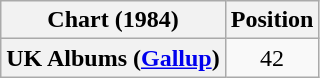<table class="wikitable plainrowheaders" style="text-align:center">
<tr>
<th scope="col">Chart (1984)</th>
<th scope="col">Position</th>
</tr>
<tr>
<th scope="row">UK Albums (<a href='#'>Gallup</a>)</th>
<td>42</td>
</tr>
</table>
